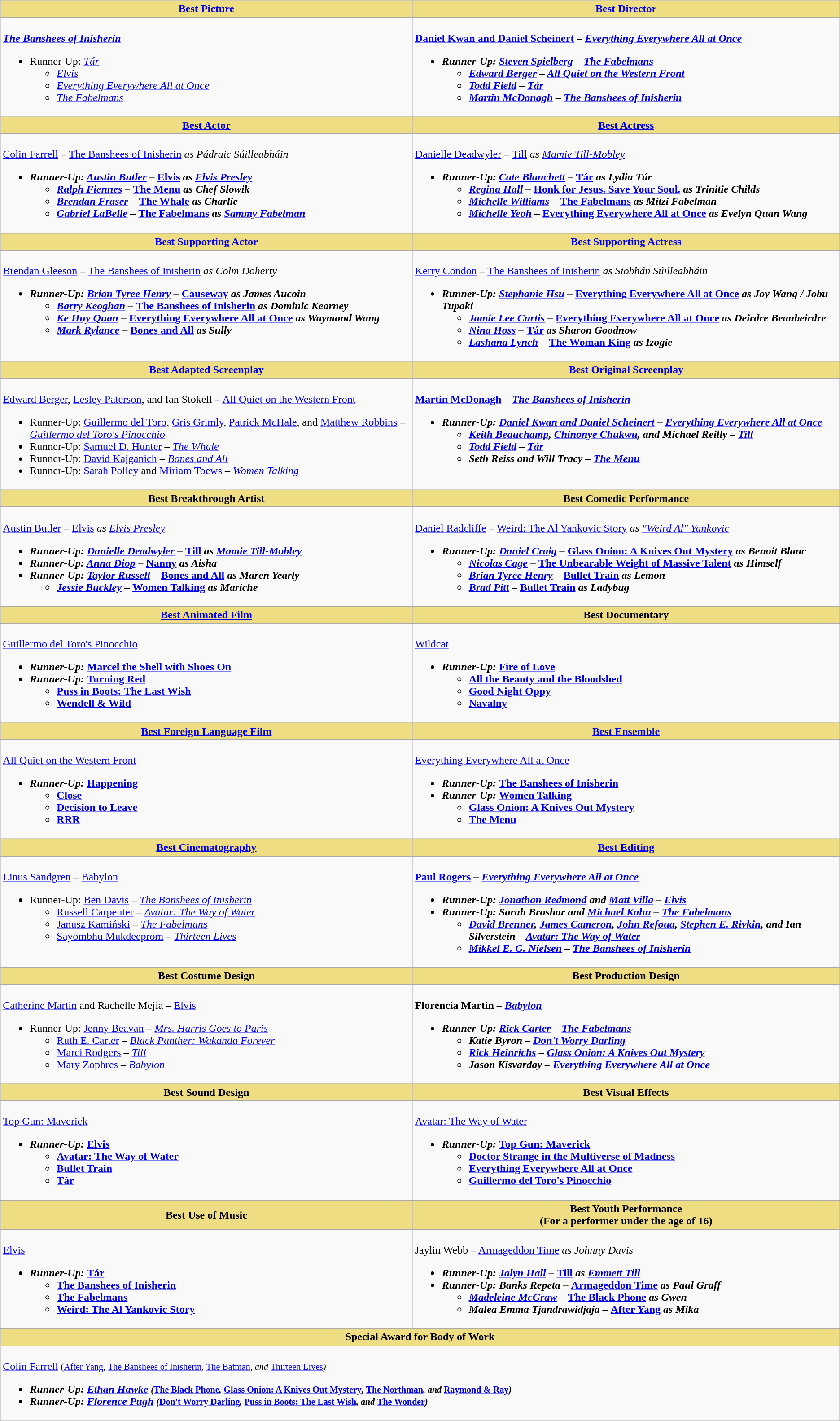<table class=wikitable style="width=100%">
<tr>
<th style="background:#EEDD82; width=50%"><a href='#'>Best Picture</a></th>
<th style="background:#EEDD82; width=50%"><a href='#'>Best Director</a></th>
</tr>
<tr>
<td valign="top"><br><strong><em><a href='#'>The Banshees of Inisherin</a></em></strong><ul><li>Runner-Up: <em><a href='#'>Tár</a></em><ul><li><em><a href='#'>Elvis</a></em></li><li><em><a href='#'>Everything Everywhere All at Once</a></em></li><li><em><a href='#'>The Fabelmans</a></em></li></ul></li></ul></td>
<td valign="top"><br><strong><a href='#'>Daniel Kwan and Daniel Scheinert</a> – <em><a href='#'>Everything Everywhere All at Once</a><strong><em><ul><li>Runner-Up: <a href='#'>Steven Spielberg</a> – </em><a href='#'>The Fabelmans</a><em><ul><li><a href='#'>Edward Berger</a> – </em><a href='#'>All Quiet on the Western Front</a><em></li><li><a href='#'>Todd Field</a> – </em><a href='#'>Tár</a><em></li><li><a href='#'>Martin McDonagh</a> – </em><a href='#'>The Banshees of Inisherin</a><em></li></ul></li></ul></td>
</tr>
<tr>
<th style="background:#EEDD82; width=50%"><a href='#'>Best Actor</a></th>
<th style="background:#EEDD82; width=50%"><a href='#'>Best Actress</a></th>
</tr>
<tr>
<td valign="top"><br></strong><a href='#'>Colin Farrell</a> – </em><a href='#'>The Banshees of Inisherin</a><em> as Pádraic Súilleabháin<strong><ul><li>Runner-Up: <a href='#'>Austin Butler</a> – </em><a href='#'>Elvis</a><em> as <a href='#'>Elvis Presley</a><ul><li><a href='#'>Ralph Fiennes</a> – </em><a href='#'>The Menu</a><em> as Chef Slowik</li><li><a href='#'>Brendan Fraser</a> – </em><a href='#'>The Whale</a><em> as Charlie</li><li><a href='#'>Gabriel LaBelle</a> – </em><a href='#'>The Fabelmans</a><em> as <a href='#'>Sammy Fabelman</a></li></ul></li></ul></td>
<td valign="top"><br></strong><a href='#'>Danielle Deadwyler</a> – </em><a href='#'>Till</a><em> as <a href='#'>Mamie Till-Mobley</a><strong><ul><li>Runner-Up: <a href='#'>Cate Blanchett</a> – </em><a href='#'>Tár</a><em> as Lydia Tár<ul><li><a href='#'>Regina Hall</a> – </em><a href='#'>Honk for Jesus. Save Your Soul.</a><em> as Trinitie Childs</li><li><a href='#'>Michelle Williams</a> – </em><a href='#'>The Fabelmans</a><em> as Mitzi Fabelman</li><li><a href='#'>Michelle Yeoh</a> – </em><a href='#'>Everything Everywhere All at Once</a><em> as Evelyn Quan Wang</li></ul></li></ul></td>
</tr>
<tr>
<th style="background:#EEDD82; width=50%"><a href='#'>Best Supporting Actor</a></th>
<th style="background:#EEDD82; width=50%"><a href='#'>Best Supporting Actress</a></th>
</tr>
<tr>
<td valign="top"><br></strong><a href='#'>Brendan Gleeson</a> – </em><a href='#'>The Banshees of Inisherin</a><em> as Colm Doherty<strong><ul><li>Runner-Up: <a href='#'>Brian Tyree Henry</a> – </em><a href='#'>Causeway</a><em> as James Aucoin<ul><li><a href='#'>Barry Keoghan</a> – </em><a href='#'>The Banshees of Inisherin</a><em> as Dominic Kearney</li><li><a href='#'>Ke Huy Quan</a> – </em><a href='#'>Everything Everywhere All at Once</a><em> as Waymond Wang</li><li><a href='#'>Mark Rylance</a> – </em><a href='#'>Bones and All</a><em> as Sully</li></ul></li></ul></td>
<td valign="top"><br></strong><a href='#'>Kerry Condon</a> – </em><a href='#'>The Banshees of Inisherin</a><em> as Siobhán Súilleabháin<strong><ul><li>Runner-Up: <a href='#'>Stephanie Hsu</a> – </em><a href='#'>Everything Everywhere All at Once</a><em> as Joy Wang / Jobu Tupaki<ul><li><a href='#'>Jamie Lee Curtis</a> – </em><a href='#'>Everything Everywhere All at Once</a><em> as Deirdre Beaubeirdre</li><li><a href='#'>Nina Hoss</a> – </em><a href='#'>Tár</a><em> as Sharon Goodnow</li><li><a href='#'>Lashana Lynch</a> – </em><a href='#'>The Woman King</a><em> as Izogie</li></ul></li></ul></td>
</tr>
<tr>
<th style="background:#EEDD82; width=50%"><a href='#'>Best Adapted Screenplay</a></th>
<th style="background:#EEDD82; width=50%"><a href='#'>Best Original Screenplay</a></th>
</tr>
<tr>
<td valign="top"><br></strong><a href='#'>Edward Berger</a>, <a href='#'>Lesley Paterson</a>, and Ian Stokell – </em><a href='#'>All Quiet on the Western Front</a></em></strong><ul><li>Runner-Up: <a href='#'>Guillermo del Toro</a>, <a href='#'>Gris Grimly</a>, <a href='#'>Patrick McHale</a>, and <a href='#'>Matthew Robbins</a> – <em><a href='#'>Guillermo del Toro's Pinocchio</a></em></li><li>Runner-Up: <a href='#'>Samuel D. Hunter</a> – <em><a href='#'>The Whale</a></em></li><li>Runner-Up: <a href='#'>David Kajganich</a> – <em><a href='#'>Bones and All</a></em></li><li>Runner-Up: <a href='#'>Sarah Polley</a> and <a href='#'>Miriam Toews</a> – <em><a href='#'>Women Talking</a></em></li></ul></td>
<td valign="top"><br><strong><a href='#'>Martin McDonagh</a> – <em><a href='#'>The Banshees of Inisherin</a><strong><em><ul><li>Runner-Up: <a href='#'>Daniel Kwan and Daniel Scheinert</a> – </em><a href='#'>Everything Everywhere All at Once</a><em><ul><li><a href='#'>Keith Beauchamp</a>, <a href='#'>Chinonye Chukwu</a>, and Michael Reilly – </em><a href='#'>Till</a><em></li><li><a href='#'>Todd Field</a> – </em><a href='#'>Tár</a><em></li><li>Seth Reiss and Will Tracy – </em><a href='#'>The Menu</a><em></li></ul></li></ul></td>
</tr>
<tr>
<th style="background:#EEDD82; width=50%">Best Breakthrough Artist</th>
<th style="background:#EEDD82; width=50%">Best Comedic Performance</th>
</tr>
<tr>
<td valign="top"><br></strong><a href='#'>Austin Butler</a> – </em><a href='#'>Elvis</a><em> as <a href='#'>Elvis Presley</a><strong><ul><li>Runner-Up: <a href='#'>Danielle Deadwyler</a> – </em><a href='#'>Till</a><em> as <a href='#'>Mamie Till-Mobley</a></li><li>Runner-Up: <a href='#'>Anna Diop</a> – </em><a href='#'>Nanny</a><em> as Aisha</li><li>Runner-Up: <a href='#'>Taylor Russell</a> – </em><a href='#'>Bones and All</a><em> as Maren Yearly<ul><li><a href='#'>Jessie Buckley</a> – </em><a href='#'>Women Talking</a><em> as Mariche</li></ul></li></ul></td>
<td valign="top"><br></strong><a href='#'>Daniel Radcliffe</a> – </em><a href='#'>Weird: The Al Yankovic Story</a><em> as <a href='#'>"Weird Al" Yankovic</a><strong><ul><li>Runner-Up: <a href='#'>Daniel Craig</a> – </em><a href='#'>Glass Onion: A Knives Out Mystery</a><em> as Benoit Blanc<ul><li><a href='#'>Nicolas Cage</a> – </em><a href='#'>The Unbearable Weight of Massive Talent</a><em> as Himself</li><li><a href='#'>Brian Tyree Henry</a> – </em><a href='#'>Bullet Train</a><em> as Lemon</li><li><a href='#'>Brad Pitt</a> – </em><a href='#'>Bullet Train</a><em> as Ladybug</li></ul></li></ul></td>
</tr>
<tr>
<th style="background:#EEDD82; width=50%"><a href='#'>Best Animated Film</a></th>
<th style="background:#EEDD82; width=50%">Best Documentary</th>
</tr>
<tr>
<td valign="top"><br></em></strong><a href='#'>Guillermo del Toro's Pinocchio</a><strong><em><ul><li>Runner-Up: </em><a href='#'>Marcel the Shell with Shoes On</a><em></li><li>Runner-Up: </em><a href='#'>Turning Red</a><em><ul><li></em><a href='#'>Puss in Boots: The Last Wish</a><em></li><li></em><a href='#'>Wendell & Wild</a><em></li></ul></li></ul></td>
<td valign="top"><br></em></strong><a href='#'>Wildcat</a><strong><em><ul><li>Runner-Up: </em><a href='#'>Fire of Love</a><em><ul><li></em><a href='#'>All the Beauty and the Bloodshed</a><em></li><li></em><a href='#'>Good Night Oppy</a><em></li><li></em><a href='#'>Navalny</a><em></li></ul></li></ul></td>
</tr>
<tr>
<th style="background:#EEDD82; width=50%"><a href='#'>Best Foreign Language Film</a></th>
<th style="background:#EEDD82; width=50%"><a href='#'>Best Ensemble</a></th>
</tr>
<tr>
<td valign="top"><br></em></strong><a href='#'>All Quiet on the Western Front</a><strong><em><ul><li>Runner-Up: </em><a href='#'>Happening</a><em><ul><li></em><a href='#'>Close</a><em></li><li></em><a href='#'>Decision to Leave</a><em></li><li></em><a href='#'>RRR</a><em></li></ul></li></ul></td>
<td valign="top"><br></em></strong><a href='#'>Everything Everywhere All at Once</a><strong><em><ul><li>Runner-Up: </em><a href='#'>The Banshees of Inisherin</a><em></li><li>Runner-Up: </em><a href='#'>Women Talking</a><em><ul><li></em><a href='#'>Glass Onion: A Knives Out Mystery</a><em></li><li></em><a href='#'>The Menu</a><em></li></ul></li></ul></td>
</tr>
<tr>
<th style="background:#EEDD82; width=50%"><a href='#'>Best Cinematography</a></th>
<th style="background:#EEDD82; width=50%"><a href='#'>Best Editing</a></th>
</tr>
<tr>
<td valign="top"><br></strong><a href='#'>Linus Sandgren</a> – </em><a href='#'>Babylon</a></em></strong><ul><li>Runner-Up: <a href='#'>Ben Davis</a> – <em><a href='#'>The Banshees of Inisherin</a></em><ul><li><a href='#'>Russell Carpenter</a> – <em><a href='#'>Avatar: The Way of Water</a></em></li><li><a href='#'>Janusz Kamiński</a> – <em><a href='#'>The Fabelmans</a></em></li><li><a href='#'>Sayombhu Mukdeeprom</a> – <em><a href='#'>Thirteen Lives</a></em></li></ul></li></ul></td>
<td valign="top"><br><strong><a href='#'>Paul Rogers</a> – <em><a href='#'>Everything Everywhere All at Once</a><strong><em><ul><li>Runner-Up: <a href='#'>Jonathan Redmond</a> and <a href='#'>Matt Villa</a> – </em><a href='#'>Elvis</a><em></li><li>Runner-Up: Sarah Broshar and <a href='#'>Michael Kahn</a> – </em><a href='#'>The Fabelmans</a><em><ul><li><a href='#'>David Brenner</a>, <a href='#'>James Cameron</a>, <a href='#'>John Refoua</a>, <a href='#'>Stephen E. Rivkin</a>, and Ian Silverstein – </em><a href='#'>Avatar: The Way of Water</a><em></li><li><a href='#'>Mikkel E. G. Nielsen</a> – </em><a href='#'>The Banshees of Inisherin</a><em></li></ul></li></ul></td>
</tr>
<tr>
<th style="background:#EEDD82; width=50%">Best Costume Design</th>
<th style="background:#EEDD82; width=50%">Best Production Design</th>
</tr>
<tr>
<td valign="top"><br></strong><a href='#'>Catherine Martin</a> and Rachelle Mejia – </em><a href='#'>Elvis</a></em></strong><ul><li>Runner-Up: <a href='#'>Jenny Beavan</a> – <em><a href='#'>Mrs. Harris Goes to Paris</a></em><ul><li><a href='#'>Ruth E. Carter</a> – <em><a href='#'>Black Panther: Wakanda Forever</a></em></li><li><a href='#'>Marci Rodgers</a> – <em><a href='#'>Till</a></em></li><li><a href='#'>Mary Zophres</a> – <em><a href='#'>Babylon</a></em></li></ul></li></ul></td>
<td valign="top"><br><strong>Florencia Martin – <em><a href='#'>Babylon</a><strong><em><ul><li>Runner-Up: <a href='#'>Rick Carter</a> – </em><a href='#'>The Fabelmans</a><em><ul><li>Katie Byron – </em><a href='#'>Don't Worry Darling</a><em></li><li><a href='#'>Rick Heinrichs</a> – </em><a href='#'>Glass Onion: A Knives Out Mystery</a><em></li><li>Jason Kisvarday – </em><a href='#'>Everything Everywhere All at Once</a><em></li></ul></li></ul></td>
</tr>
<tr>
<th style="background:#EEDD82; width=50%">Best Sound Design</th>
<th style="background:#EEDD82; width=50%">Best Visual Effects</th>
</tr>
<tr>
<td valign="top"><br></em></strong><a href='#'>Top Gun: Maverick</a><strong><em><ul><li>Runner-Up: </em><a href='#'>Elvis</a><em><ul><li></em><a href='#'>Avatar: The Way of Water</a><em></li><li></em><a href='#'>Bullet Train</a><em></li><li></em><a href='#'>Tár</a><em></li></ul></li></ul></td>
<td valign="top"><br></em></strong><a href='#'>Avatar: The Way of Water</a><strong><em><ul><li>Runner-Up: </em><a href='#'>Top Gun: Maverick</a><em><ul><li></em><a href='#'>Doctor Strange in the Multiverse of Madness</a><em></li><li></em><a href='#'>Everything Everywhere All at Once</a><em></li><li></em><a href='#'>Guillermo del Toro's Pinocchio</a><em></li></ul></li></ul></td>
</tr>
<tr>
<th style="background:#EEDD82; width=50%">Best Use of Music</th>
<th style="background:#EEDD82; width=50%">Best Youth Performance<br>(For a performer under the age of 16)</th>
</tr>
<tr>
<td valign="top"><br></em></strong><a href='#'>Elvis</a><strong><em><ul><li>Runner-Up: </em><a href='#'>Tár</a><em><ul><li></em><a href='#'>The Banshees of Inisherin</a><em></li><li></em><a href='#'>The Fabelmans</a><em></li><li></em><a href='#'>Weird: The Al Yankovic Story</a><em></li></ul></li></ul></td>
<td valign="top"><br></strong>Jaylin Webb – </em><a href='#'>Armageddon Time</a><em> as Johnny Davis<strong><ul><li>Runner-Up: <a href='#'>Jalyn Hall</a> – </em><a href='#'>Till</a><em> as <a href='#'>Emmett Till</a></li><li>Runner-Up: Banks Repeta – </em><a href='#'>Armageddon Time</a><em> as Paul Graff<ul><li><a href='#'>Madeleine McGraw</a> – </em><a href='#'>The Black Phone</a><em> as Gwen</li><li>Malea Emma Tjandrawidjaja – </em><a href='#'>After Yang</a><em> as Mika</li></ul></li></ul></td>
</tr>
<tr>
<th style="background:#EEDD82; width:50%" colspan="2">Special Award for Body of Work</th>
</tr>
<tr>
<td style="vertical-align:top;" colspan="2"><br></strong><a href='#'>Colin Farrell</a> <small>(</em><a href='#'>After Yang</a><em>, </em><a href='#'>The Banshees of Inisherin</a><em>, </em><a href='#'>The Batman</a><em>, and </em><a href='#'>Thirteen Lives</a><em>)</small><strong><ul><li>Runner-Up: <a href='#'>Ethan Hawke</a> <small>(</em><a href='#'>The Black Phone</a><em>, </em><a href='#'>Glass Onion: A Knives Out Mystery</a><em>, </em><a href='#'>The Northman</a><em>, and </em><a href='#'>Raymond & Ray</a><em>)</small></li><li>Runner-Up: <a href='#'>Florence Pugh</a> <small>(</em><a href='#'>Don't Worry Darling</a><em>, </em><a href='#'>Puss in Boots: The Last Wish</a><em>, and </em><a href='#'>The Wonder</a><em>)</small></li></ul></td>
</tr>
</table>
